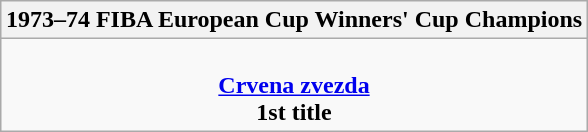<table class=wikitable style="text-align:center; margin:auto">
<tr>
<th>1973–74 FIBA European Cup Winners' Cup Champions</th>
</tr>
<tr>
<td><br> <strong><a href='#'>Crvena zvezda</a></strong> <br> <strong>1st title</strong></td>
</tr>
</table>
